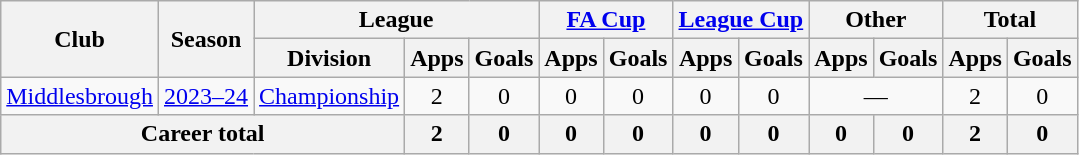<table class=wikitable style=text-align:center>
<tr>
<th rowspan=2>Club</th>
<th rowspan=2>Season</th>
<th colspan=3>League</th>
<th colspan=2><a href='#'>FA Cup</a></th>
<th colspan=2><a href='#'>League Cup</a></th>
<th colspan=2>Other</th>
<th colspan=2>Total</th>
</tr>
<tr>
<th>Division</th>
<th>Apps</th>
<th>Goals</th>
<th>Apps</th>
<th>Goals</th>
<th>Apps</th>
<th>Goals</th>
<th>Apps</th>
<th>Goals</th>
<th>Apps</th>
<th>Goals</th>
</tr>
<tr>
<td><a href='#'>Middlesbrough</a></td>
<td><a href='#'>2023–24</a></td>
<td><a href='#'>Championship</a></td>
<td>2</td>
<td>0</td>
<td>0</td>
<td>0</td>
<td>0</td>
<td>0</td>
<td colspan="2">—</td>
<td>2</td>
<td>0</td>
</tr>
<tr>
<th colspan="3">Career total</th>
<th>2</th>
<th>0</th>
<th>0</th>
<th>0</th>
<th>0</th>
<th>0</th>
<th>0</th>
<th>0</th>
<th>2</th>
<th>0</th>
</tr>
</table>
